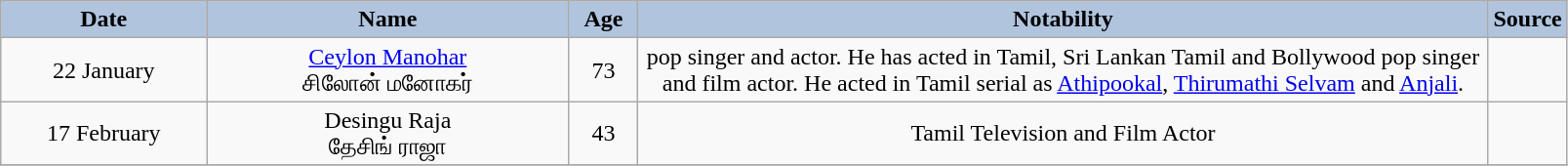<table class="wikitable" style="text-align:center;">
<tr>
<th style="width:100pt; background:LightSteelBlue;">Date</th>
<th style="width:180pt; background:LightSteelBlue;">Name</th>
<th style="width:30pt; background:LightSteelBlue;">Age</th>
<th style="width:430pt; background:LightSteelBlue;">Notability</th>
<th style="width:20pt; background:LightSteelBlue;">Source</th>
</tr>
<tr>
<td>22 January</td>
<td><a href='#'>Ceylon Manohar</a> <br> சிலோன் மனோகர்</td>
<td>73</td>
<td>pop singer and actor. He has acted in Tamil, Sri Lankan Tamil and Bollywood pop singer and film actor. He acted in Tamil serial as <a href='#'>Athipookal</a>, <a href='#'>Thirumathi Selvam</a> and <a href='#'>Anjali</a>.</td>
<td></td>
</tr>
<tr>
<td>17 February</td>
<td>Desingu Raja <br> தேசிங் ராஜா</td>
<td>43</td>
<td>Tamil Television and Film Actor</td>
<td></td>
</tr>
<tr>
</tr>
</table>
